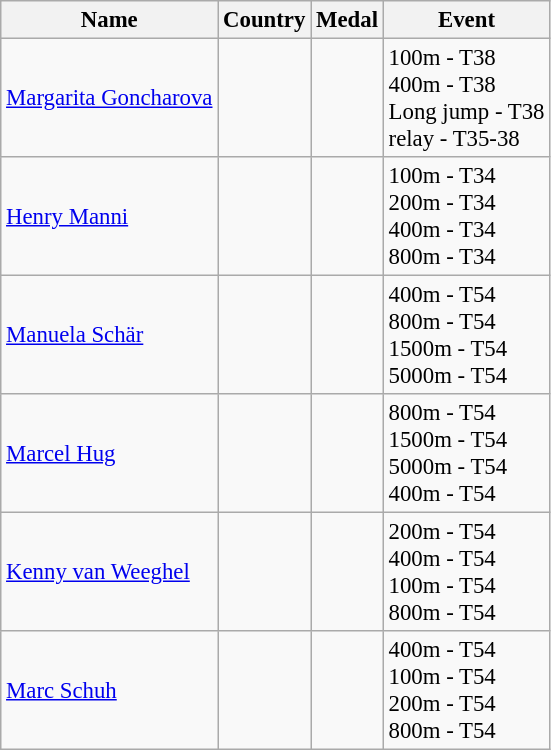<table class="wikitable sortable" style="font-size:95%">
<tr>
<th>Name</th>
<th>Country</th>
<th>Medal</th>
<th>Event</th>
</tr>
<tr>
<td><a href='#'>Margarita Goncharova</a></td>
<td></td>
<td><br><br><br></td>
<td>100m - T38 <br>400m - T38 <br>Long jump - T38 <br> relay - T35-38</td>
</tr>
<tr>
<td><a href='#'>Henry Manni</a></td>
<td></td>
<td><br><br><br></td>
<td>100m - T34 <br>200m - T34 <br>400m - T34 <br>800m - T34</td>
</tr>
<tr>
<td><a href='#'>Manuela Schär</a></td>
<td></td>
<td><br><br><br></td>
<td>400m - T54<br>800m - T54<br>1500m - T54<br>5000m - T54</td>
</tr>
<tr>
<td><a href='#'>Marcel Hug</a></td>
<td></td>
<td><br><br><br></td>
<td>800m - T54<br>1500m - T54<br>5000m - T54<br>400m - T54</td>
</tr>
<tr>
<td><a href='#'>Kenny van Weeghel</a></td>
<td></td>
<td><br><br><br></td>
<td>200m - T54<br>400m - T54<br>100m - T54<br>800m - T54</td>
</tr>
<tr>
<td><a href='#'>Marc Schuh</a></td>
<td></td>
<td><br><br><br></td>
<td>400m - T54<br>100m - T54<br>200m - T54<br>800m - T54</td>
</tr>
</table>
